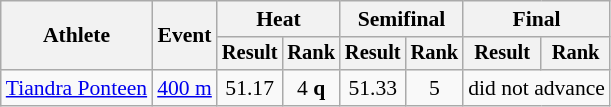<table class=wikitable style="font-size:90%">
<tr>
<th rowspan="2">Athlete</th>
<th rowspan="2">Event</th>
<th colspan="2">Heat</th>
<th colspan="2">Semifinal</th>
<th colspan="2">Final</th>
</tr>
<tr style="font-size:95%">
<th>Result</th>
<th>Rank</th>
<th>Result</th>
<th>Rank</th>
<th>Result</th>
<th>Rank</th>
</tr>
<tr align=center>
<td align=left><a href='#'>Tiandra Ponteen</a></td>
<td align=left><a href='#'>400 m</a></td>
<td>51.17</td>
<td>4 <strong>q</strong></td>
<td>51.33</td>
<td>5</td>
<td colspan=2>did not advance</td>
</tr>
</table>
